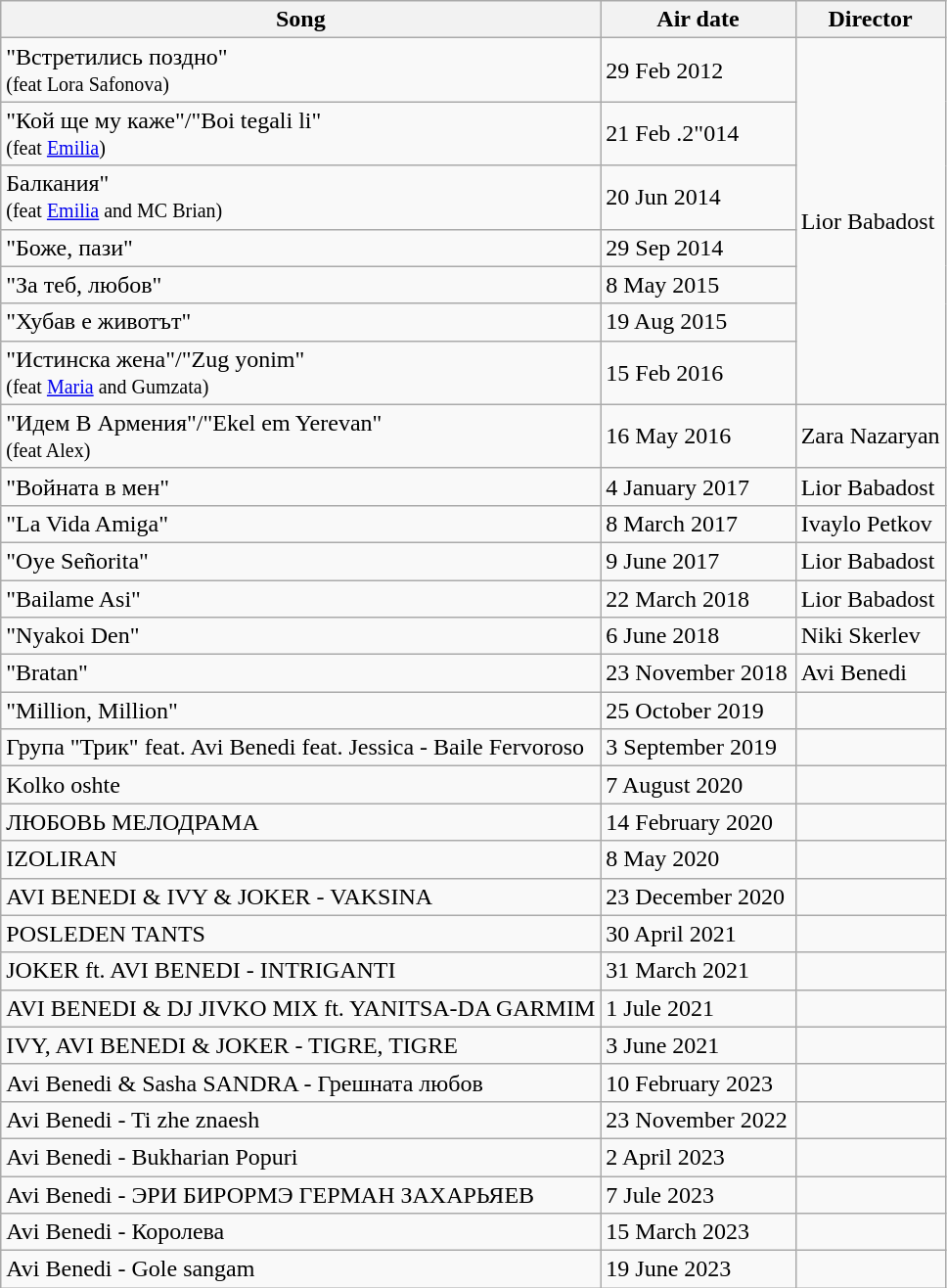<table class="wikitable">
<tr>
<th>Song</th>
<th>Air date</th>
<th>Director</th>
</tr>
<tr>
<td>"Встретились поздно"<br><small>(feat Lora Safonova)</small></td>
<td>29 Feb 2012</td>
<td rowspan=7>Lior Babadost</td>
</tr>
<tr>
<td>"Кой ще му каже"/"Boi tegali li"<br><small>(feat <a href='#'>Emilia</a>)</small></td>
<td>21 Feb .2"014</td>
</tr>
<tr>
<td>Балкания" <br><small>(feat <a href='#'>Emilia</a> and MC Brian)</small></td>
<td>20 Jun 2014</td>
</tr>
<tr>
<td>"Боже, пази"</td>
<td>29 Sep 2014</td>
</tr>
<tr>
<td>"За теб, любов"</td>
<td>8 May 2015</td>
</tr>
<tr>
<td>"Хубав е животът"</td>
<td>19 Aug 2015</td>
</tr>
<tr>
<td>"Истинска жена"/"Zug yonim" <br><small>(feat <a href='#'>Maria</a> and Gumzata)</small></td>
<td>15 Feb 2016</td>
</tr>
<tr>
<td>"Идем В Армения"/"Ekel em Yerevan" <br><small>(feat Alex)</small></td>
<td>16 May 2016</td>
<td rowspan=1>Zara Nazaryan</td>
</tr>
<tr>
<td>"Войната в мен"</td>
<td>4 January 2017</td>
<td rowspan=1>Lior Babadost</td>
</tr>
<tr>
<td>"La Vida Amiga"</td>
<td>8 March 2017</td>
<td rowspan=1>Ivaylo Petkov</td>
</tr>
<tr>
<td>"Oye Señorita"</td>
<td>9 June 2017</td>
<td rowspan=1>Lior Babadost</td>
</tr>
<tr>
<td>"Bailame Asi"</td>
<td>22 March 2018</td>
<td rowspan=1>Lior Babadost</td>
</tr>
<tr>
<td>"Nyakoi Den"</td>
<td>6 June 2018</td>
<td rowspan=1>Niki Skerlev</td>
</tr>
<tr>
<td>"Bratan"</td>
<td>23 November 2018 </td>
<td>Avi Benedi</td>
</tr>
<tr>
<td>"Million, Million"</td>
<td>25 October 2019</td>
<td></td>
</tr>
<tr>
<td>Група "Трик" feat. Avi Benedi feat. Jessica - Baile Fervoroso</td>
<td>3 September 2019</td>
<td></td>
</tr>
<tr>
<td>Kolko oshte</td>
<td>7 August 2020</td>
<td></td>
</tr>
<tr>
<td>ЛЮБОВЬ МЕЛОДРАМА</td>
<td>14 February 2020</td>
<td></td>
</tr>
<tr>
<td>IZOLIRAN</td>
<td>8 May 2020</td>
<td></td>
</tr>
<tr>
<td>AVI BENEDI & IVY & JOKER - VAKSINA</td>
<td>23 December 2020</td>
<td></td>
</tr>
<tr>
<td>POSLEDEN TANTS</td>
<td>30 April 2021</td>
<td></td>
</tr>
<tr>
<td>JOKER ft. AVI BENEDI - INTRIGANTI</td>
<td>31 March 2021</td>
<td></td>
</tr>
<tr>
<td>AVI BENEDI & DJ JIVKO MIX ft. YANITSA-DA GARMIM</td>
<td>1 Jule 2021</td>
<td></td>
</tr>
<tr>
<td>IVY, AVI BENEDI & JOKER - TIGRE, TIGRE</td>
<td>3 June 2021</td>
<td></td>
</tr>
<tr>
<td>Avi Benedi & Sasha SANDRA - Грешната любов</td>
<td>10 February 2023</td>
<td></td>
</tr>
<tr>
<td>Avi Benedi - Ti zhe znaesh</td>
<td>23 November 2022</td>
<td></td>
</tr>
<tr>
<td>Avi Benedi - Bukharian Popuri</td>
<td>2 April 2023</td>
<td></td>
</tr>
<tr>
<td>Avi Benedi - ЭРИ БИРОРМЭ ГЕРМАН ЗАХАРЬЯЕВ</td>
<td>7 Jule 2023</td>
<td></td>
</tr>
<tr>
<td>Avi Benedi - Королева</td>
<td>15 March 2023</td>
<td></td>
</tr>
<tr>
<td>Avi Benedi - Gole sangam</td>
<td>19 June 2023</td>
<td></td>
</tr>
</table>
